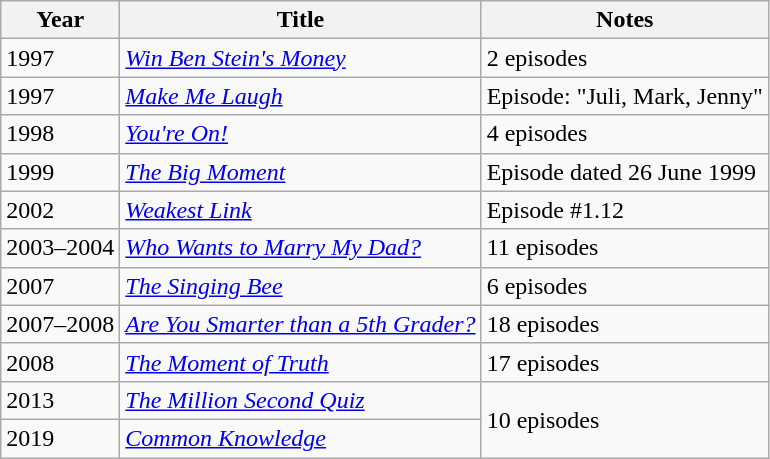<table class="wikitable sortable">
<tr>
<th>Year</th>
<th>Title</th>
<th>Notes</th>
</tr>
<tr>
<td>1997</td>
<td><em><a href='#'>Win Ben Stein's Money</a></em></td>
<td>2 episodes</td>
</tr>
<tr>
<td>1997</td>
<td><em><a href='#'>Make Me Laugh</a></em></td>
<td>Episode: "Juli, Mark, Jenny"</td>
</tr>
<tr>
<td>1998</td>
<td><em><a href='#'>You're On!</a></em></td>
<td>4 episodes</td>
</tr>
<tr>
<td>1999</td>
<td><em><a href='#'>The Big Moment</a></em></td>
<td>Episode dated 26 June 1999</td>
</tr>
<tr>
<td>2002</td>
<td><a href='#'><em>Weakest Link</em></a></td>
<td>Episode #1.12</td>
</tr>
<tr>
<td>2003–2004</td>
<td><em><a href='#'>Who Wants to Marry My Dad?</a></em></td>
<td>11 episodes</td>
</tr>
<tr>
<td>2007</td>
<td><a href='#'><em>The Singing Bee</em></a></td>
<td>6 episodes</td>
</tr>
<tr>
<td>2007–2008</td>
<td><a href='#'><em>Are You Smarter than a 5th Grader?</em></a></td>
<td>18 episodes</td>
</tr>
<tr>
<td>2008</td>
<td><a href='#'><em>The Moment of Truth</em></a></td>
<td>17 episodes</td>
</tr>
<tr>
<td>2013</td>
<td><em><a href='#'>The Million Second Quiz</a></em></td>
<td rowspan="2">10 episodes</td>
</tr>
<tr>
<td>2019</td>
<td><a href='#'><em>Common Knowledge</em></a></td>
</tr>
</table>
